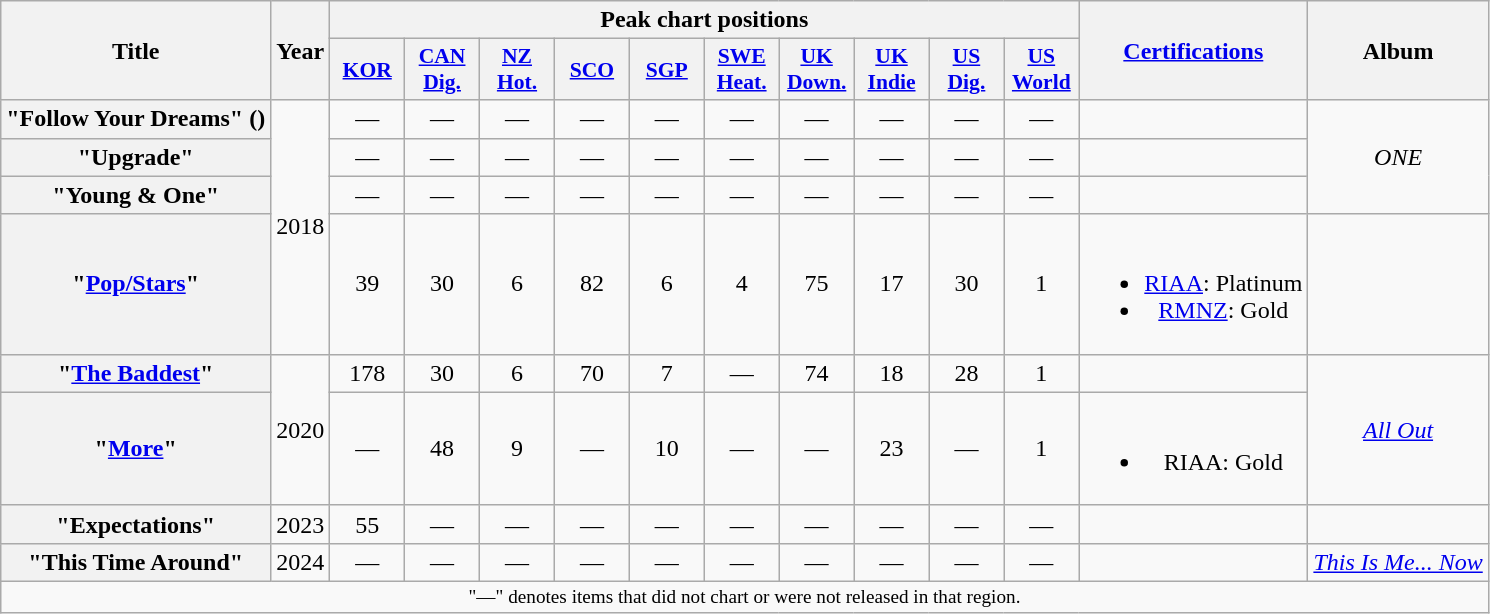<table class="wikitable plainrowheaders" style="text-align:center">
<tr>
<th rowspan="2">Title</th>
<th rowspan="2">Year</th>
<th colspan="10">Peak chart positions</th>
<th rowspan="2"><a href='#'>Certifications</a></th>
<th rowspan="2">Album</th>
</tr>
<tr>
<th scope="col" style="width:3em;font-size:90%"><a href='#'>KOR</a><br></th>
<th scope="col" style="width:3em;font-size:90%"><a href='#'>CAN<br>Dig.</a><br></th>
<th scope="col" style="width:3em;font-size:90%"><a href='#'>NZ<br>Hot.</a><br></th>
<th scope="col" style="width:3em;font-size:90%"><a href='#'>SCO</a><br></th>
<th scope="col" style="width:3em;font-size:90%"><a href='#'>SGP</a><br></th>
<th scope="col" style="width:3em;font-size:90%"><a href='#'>SWE<br>Heat.</a><br></th>
<th scope="col" style="width:3em;font-size:90%"><a href='#'>UK<br>Down.</a><br></th>
<th scope="col" style="width:3em;font-size:90%"><a href='#'>UK <br>Indie</a><br></th>
<th scope="col" style="width:3em;font-size:90%"><a href='#'>US<br>Dig.</a><br></th>
<th scope="col" style="width:3em;font-size:90%"><a href='#'>US World</a><br></th>
</tr>
<tr>
<th scope="row">"Follow Your Dreams" ()</th>
<td rowspan="4">2018</td>
<td>—</td>
<td>—</td>
<td>—</td>
<td>—</td>
<td>—</td>
<td>—</td>
<td>—</td>
<td>—</td>
<td>—</td>
<td>—</td>
<td></td>
<td rowspan="3"><em>ONE</em><br></td>
</tr>
<tr>
<th scope="row">"Upgrade"</th>
<td>—</td>
<td>—</td>
<td>—</td>
<td>—</td>
<td>—</td>
<td>—</td>
<td>—</td>
<td>—</td>
<td>—</td>
<td>—</td>
<td></td>
</tr>
<tr>
<th scope="row">"Young & One"</th>
<td>—</td>
<td>—</td>
<td>—</td>
<td>—</td>
<td>—</td>
<td>—</td>
<td>—</td>
<td>—</td>
<td>—</td>
<td>—</td>
<td></td>
</tr>
<tr>
<th scope="row">"<a href='#'>Pop/Stars</a>"<br></th>
<td>39</td>
<td>30</td>
<td>6</td>
<td>82</td>
<td>6</td>
<td>4</td>
<td>75</td>
<td>17</td>
<td>30</td>
<td>1</td>
<td><br><ul><li><a href='#'>RIAA</a>: Platinum</li><li><a href='#'>RMNZ</a>: Gold</li></ul></td>
<td></td>
</tr>
<tr>
<th scope="row">"<a href='#'>The Baddest</a>"<br></th>
<td rowspan="2">2020</td>
<td>178</td>
<td>30</td>
<td>6</td>
<td>70</td>
<td>7</td>
<td>—</td>
<td>74</td>
<td>18</td>
<td>28</td>
<td>1</td>
<td></td>
<td rowspan="2"><em><a href='#'>All Out</a></em></td>
</tr>
<tr>
<th scope="row">"<a href='#'>More</a>"<br></th>
<td>—</td>
<td>48</td>
<td>9</td>
<td>—</td>
<td>10</td>
<td>—</td>
<td>—</td>
<td>23</td>
<td>—</td>
<td>1</td>
<td><br><ul><li>RIAA: Gold</li></ul></td>
</tr>
<tr>
<th scope="row">"Expectations"<br></th>
<td>2023</td>
<td>55</td>
<td>—</td>
<td>—</td>
<td>—</td>
<td>—</td>
<td>—</td>
<td>—</td>
<td>—</td>
<td>—</td>
<td>—</td>
<td></td>
<td></td>
</tr>
<tr>
<th scope="row">"This Time Around"<br></th>
<td>2024</td>
<td>—</td>
<td>—</td>
<td>—</td>
<td>—</td>
<td>—</td>
<td>—</td>
<td>—</td>
<td>—</td>
<td>—</td>
<td>—</td>
<td></td>
<td><em><a href='#'>This Is Me... Now</a></em></td>
</tr>
<tr>
<td colspan="15" style="font-size:80%">"—" denotes items that did not chart or were not released in that region.</td>
</tr>
</table>
